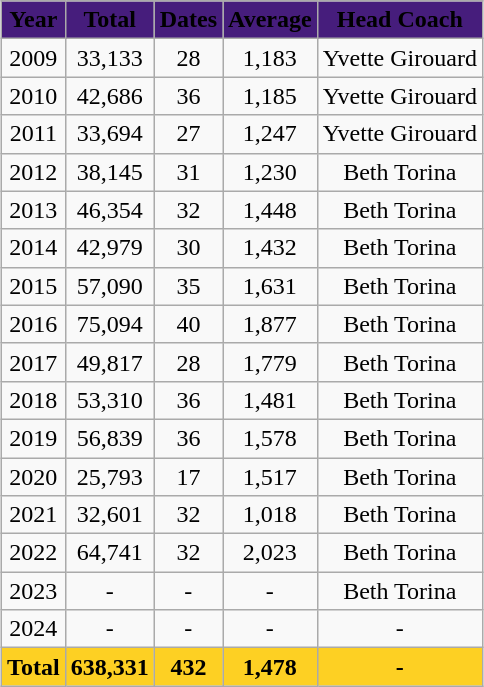<table class="wikitable sortable" style="margin: 1em auto 1em auto">
<tr>
<th style="background:#461d7c; text-align:center;"><span>Year</span></th>
<th style="background:#461d7c; text-align:center;"><span>Total</span></th>
<th style="background:#461d7c; text-align:center;"><span>Dates</span></th>
<th style="background:#461d7c; text-align:center;"><span>Average</span></th>
<th style="background:#461d7c; text-align:center;"><span>Head Coach</span></th>
</tr>
<tr style="text-align:center;">
<td>2009</td>
<td>33,133</td>
<td>28</td>
<td>1,183</td>
<td>Yvette Girouard</td>
</tr>
<tr style="text-align:center;">
<td>2010</td>
<td>42,686</td>
<td>36</td>
<td>1,185</td>
<td>Yvette Girouard</td>
</tr>
<tr style="text-align:center;">
<td>2011</td>
<td>33,694</td>
<td>27</td>
<td>1,247</td>
<td>Yvette Girouard</td>
</tr>
<tr style="text-align:center;">
<td>2012</td>
<td>38,145</td>
<td>31</td>
<td>1,230</td>
<td>Beth Torina</td>
</tr>
<tr style="text-align:center;">
<td>2013</td>
<td>46,354</td>
<td>32</td>
<td>1,448</td>
<td>Beth Torina</td>
</tr>
<tr style="text-align:center;">
<td>2014</td>
<td>42,979</td>
<td>30</td>
<td>1,432</td>
<td>Beth Torina</td>
</tr>
<tr style="text-align:center;">
<td>2015</td>
<td>57,090</td>
<td>35</td>
<td>1,631</td>
<td>Beth Torina</td>
</tr>
<tr style="text-align:center;">
<td>2016</td>
<td>75,094</td>
<td>40</td>
<td>1,877</td>
<td>Beth Torina</td>
</tr>
<tr style="text-align:center;">
<td>2017</td>
<td>49,817</td>
<td>28</td>
<td>1,779</td>
<td>Beth Torina</td>
</tr>
<tr style="text-align:center;">
<td>2018</td>
<td>53,310</td>
<td>36</td>
<td>1,481</td>
<td>Beth Torina</td>
</tr>
<tr style="text-align:center;">
<td>2019</td>
<td>56,839</td>
<td>36</td>
<td>1,578</td>
<td>Beth Torina</td>
</tr>
<tr style="text-align:center;">
<td>2020</td>
<td>25,793</td>
<td>17</td>
<td>1,517</td>
<td>Beth Torina</td>
</tr>
<tr style="text-align:center;">
<td>2021</td>
<td>32,601</td>
<td>32</td>
<td>1,018</td>
<td>Beth Torina</td>
</tr>
<tr style="text-align:center;">
<td>2022</td>
<td>64,741</td>
<td>32</td>
<td>2,023</td>
<td>Beth Torina</td>
</tr>
<tr style="text-align:center;">
<td>2023</td>
<td>-</td>
<td>-</td>
<td>-</td>
<td>Beth Torina</td>
</tr>
<tr style="text-align:center;">
<td>2024</td>
<td>-</td>
<td>-</td>
<td>-</td>
<td>-</td>
</tr>
<tr style="text-align:center;" class="sortbottom">
<th style="background:#FDD023; color:#000;">Total</th>
<th style="background:#FDD023; color:#000;">638,331</th>
<th style="background:#FDD023; color:#000;">432</th>
<th style="background:#FDD023; color:#000;">1,478</th>
<th style="background:#FDD023; color:#000;">-</th>
</tr>
</table>
